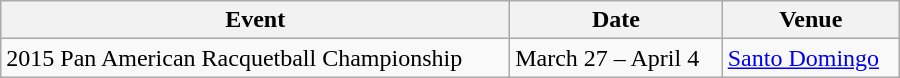<table class="wikitable" width=600>
<tr>
<th>Event</th>
<th>Date</th>
<th>Venue</th>
</tr>
<tr>
<td>2015 Pan American Racquetball Championship</td>
<td>March 27 – April 4</td>
<td> <a href='#'>Santo Domingo</a></td>
</tr>
</table>
